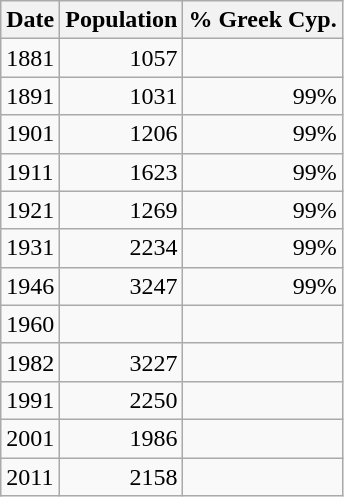<table class="wikitable sortable">
<tr>
<th scope="col">Date</th>
<th scope="col">Population</th>
<th scope="col">% Greek Cyp.</th>
</tr>
<tr>
<td align="left">1881</td>
<td align="right">1057</td>
<td align="right"></td>
</tr>
<tr>
<td align="left">1891</td>
<td align="right">1031</td>
<td align="right">99%</td>
</tr>
<tr>
<td align="left">1901</td>
<td align="right">1206</td>
<td align="right">99%</td>
</tr>
<tr>
<td align="left">1911</td>
<td align="right">1623</td>
<td align="right">99%</td>
</tr>
<tr>
<td align="left">1921</td>
<td align="right">1269</td>
<td align="right">99%</td>
</tr>
<tr>
<td align="left">1931</td>
<td align="right">2234</td>
<td align="right">99%</td>
</tr>
<tr>
<td align="left">1946</td>
<td align="right">3247</td>
<td align="right">99%</td>
</tr>
<tr>
<td align="left">1960</td>
<td align="right"></td>
<td align="right"></td>
</tr>
<tr>
<td align="left">1982</td>
<td align="right">3227</td>
<td align="right"></td>
</tr>
<tr>
<td align="left">1991</td>
<td align="right">2250</td>
<td align="right"></td>
</tr>
<tr>
<td align="left">2001</td>
<td align="right">1986</td>
<td align="right"></td>
</tr>
<tr>
<td align="left">2011</td>
<td align="right">2158</td>
<td align="right"></td>
</tr>
</table>
